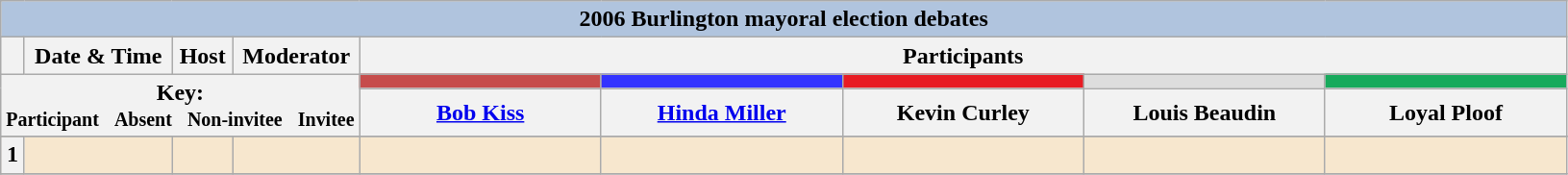<table class="wikitable">
<tr>
<th style="background:#B0C4DE" colspan="15">2006 Burlington mayoral election debates</th>
</tr>
<tr>
<th style="white-space:nowrap;"> </th>
<th>Date & Time</th>
<th>Host</th>
<th>Moderator</th>
<th scope="col" colspan="10">Participants</th>
</tr>
<tr>
<th colspan="4" rowspan="2">Key:<br> <small>Participant  </small>  <small>Absent  </small>  <small>Non-invitee  </small>  <small>Invitee</small></th>
<th scope="col" style="width:10em; background: #C64C4B;"><small><a href='#'></a></small></th>
<th scope="col" style="width:10em; background: #3333FF;"><small><a href='#'></a></small></th>
<th scope="col" style="width:10em; background: #E81B23;"><small><a href='#'></a></small></th>
<th scope="col" style="width:10em; background: #DDDDDD;"><small><a href='#'></a></small></th>
<th scope="col" style="width:10em; background: #17aa5c;"><small><a href='#'></a></small></th>
</tr>
<tr>
<th><a href='#'>Bob Kiss</a></th>
<th><a href='#'>Hinda Miller</a></th>
<th>Kevin Curley</th>
<th>Louis Beaudin</th>
<th>Loyal Ploof</th>
</tr>
<tr>
</tr>
<tr bgcolor="#F7E7CE">
<th> 1 </th>
<td style="white-space:nowrap;"></td>
<td style="white-space:nowrap;"></td>
<td style="white-space:nowrap;"></td>
<td></td>
<td></td>
<td></td>
<td></td>
<td></td>
</tr>
<tr bgcolor="#F7E7CE">
</tr>
</table>
